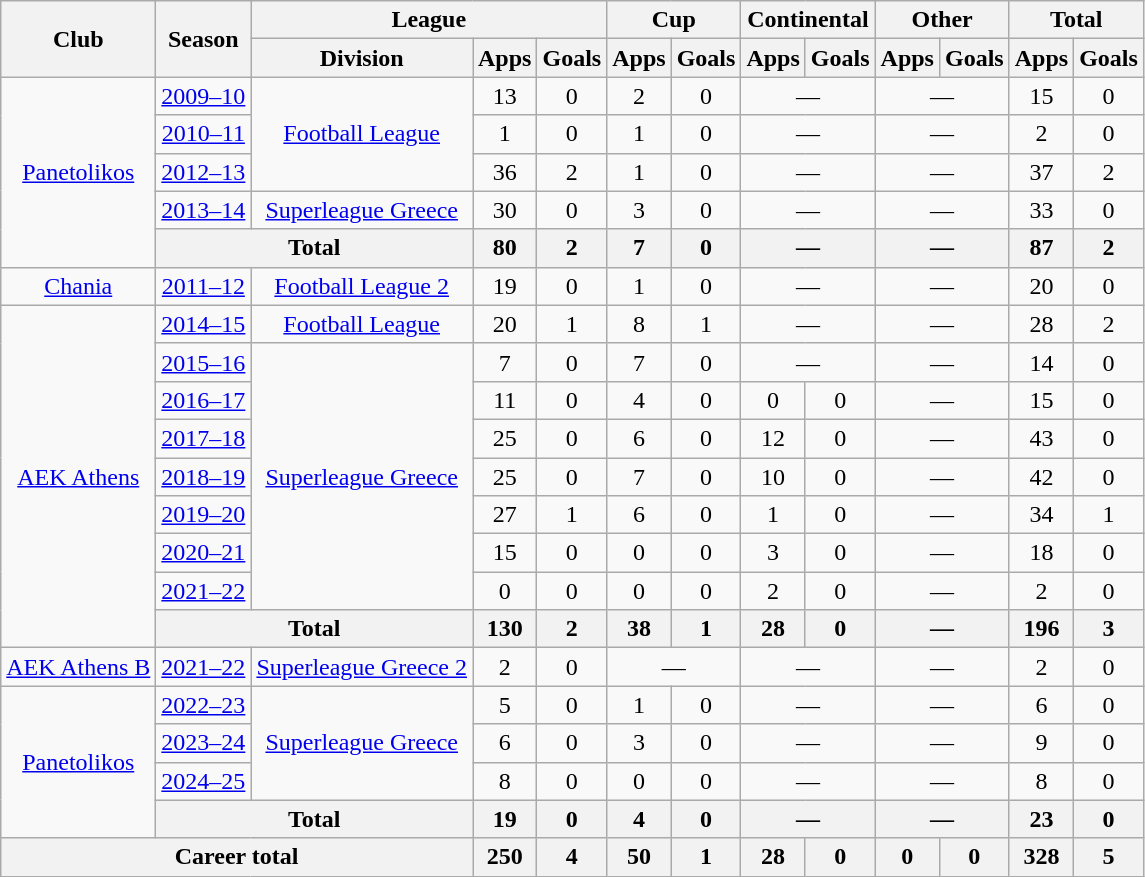<table class="wikitable" style="text-align:center">
<tr>
<th rowspan=2>Club</th>
<th rowspan=2>Season</th>
<th colspan=3>League</th>
<th colspan=2>Cup</th>
<th colspan=2>Continental</th>
<th colspan=2>Other</th>
<th colspan=2>Total</th>
</tr>
<tr>
<th>Division</th>
<th>Apps</th>
<th>Goals</th>
<th>Apps</th>
<th>Goals</th>
<th>Apps</th>
<th>Goals</th>
<th>Apps</th>
<th>Goals</th>
<th>Apps</th>
<th>Goals</th>
</tr>
<tr>
<td rowspan=5><a href='#'>Panetolikos</a></td>
<td><a href='#'>2009–10</a></td>
<td rowspan="3"><a href='#'>Football League</a></td>
<td>13</td>
<td>0</td>
<td>2</td>
<td>0</td>
<td colspan="2">—</td>
<td colspan="2">—</td>
<td>15</td>
<td>0</td>
</tr>
<tr>
<td><a href='#'>2010–11</a></td>
<td>1</td>
<td>0</td>
<td>1</td>
<td>0</td>
<td colspan="2">—</td>
<td colspan="2">—</td>
<td>2</td>
<td>0</td>
</tr>
<tr>
<td><a href='#'>2012–13</a></td>
<td>36</td>
<td>2</td>
<td>1</td>
<td>0</td>
<td colspan="2">—</td>
<td colspan="2">—</td>
<td>37</td>
<td>2</td>
</tr>
<tr>
<td><a href='#'>2013–14</a></td>
<td><a href='#'>Superleague Greece</a></td>
<td>30</td>
<td>0</td>
<td>3</td>
<td>0</td>
<td colspan="2">—</td>
<td colspan="2">—</td>
<td>33</td>
<td>0</td>
</tr>
<tr>
<th colspan="2">Total</th>
<th>80</th>
<th>2</th>
<th>7</th>
<th>0</th>
<th colspan="2">—</th>
<th colspan="2">—</th>
<th>87</th>
<th>2</th>
</tr>
<tr>
<td><a href='#'>Chania</a></td>
<td><a href='#'>2011–12</a></td>
<td><a href='#'>Football League 2</a></td>
<td>19</td>
<td>0</td>
<td>1</td>
<td>0</td>
<td colspan="2">—</td>
<td colspan="2">—</td>
<td>20</td>
<td>0</td>
</tr>
<tr>
<td rowspan="9"><a href='#'>AEK Athens</a></td>
<td><a href='#'>2014–15</a></td>
<td><a href='#'>Football League</a></td>
<td>20</td>
<td>1</td>
<td>8</td>
<td>1</td>
<td colspan="2">—</td>
<td colspan="2">—</td>
<td>28</td>
<td>2</td>
</tr>
<tr>
<td><a href='#'>2015–16</a></td>
<td rowspan="7"><a href='#'>Superleague Greece</a></td>
<td>7</td>
<td>0</td>
<td>7</td>
<td>0</td>
<td colspan="2">—</td>
<td colspan="2">—</td>
<td>14</td>
<td>0</td>
</tr>
<tr>
<td><a href='#'>2016–17</a></td>
<td>11</td>
<td>0</td>
<td>4</td>
<td>0</td>
<td>0</td>
<td>0</td>
<td colspan="2">—</td>
<td>15</td>
<td>0</td>
</tr>
<tr>
<td><a href='#'>2017–18</a></td>
<td>25</td>
<td>0</td>
<td>6</td>
<td>0</td>
<td>12</td>
<td>0</td>
<td colspan="2">—</td>
<td>43</td>
<td>0</td>
</tr>
<tr>
<td><a href='#'>2018–19</a></td>
<td>25</td>
<td>0</td>
<td>7</td>
<td>0</td>
<td>10</td>
<td>0</td>
<td colspan="2">—</td>
<td>42</td>
<td>0</td>
</tr>
<tr>
<td><a href='#'>2019–20</a></td>
<td>27</td>
<td>1</td>
<td>6</td>
<td>0</td>
<td>1</td>
<td>0</td>
<td colspan="2">—</td>
<td>34</td>
<td>1</td>
</tr>
<tr>
<td><a href='#'>2020–21</a></td>
<td>15</td>
<td>0</td>
<td>0</td>
<td>0</td>
<td>3</td>
<td>0</td>
<td colspan="2">—</td>
<td>18</td>
<td>0</td>
</tr>
<tr>
<td><a href='#'>2021–22</a></td>
<td>0</td>
<td>0</td>
<td>0</td>
<td>0</td>
<td>2</td>
<td>0</td>
<td colspan="2">—</td>
<td>2</td>
<td>0</td>
</tr>
<tr>
<th colspan="2">Total</th>
<th>130</th>
<th>2</th>
<th>38</th>
<th>1</th>
<th>28</th>
<th>0</th>
<th colspan="2">—</th>
<th>196</th>
<th>3</th>
</tr>
<tr>
<td><a href='#'>AEK Athens B</a></td>
<td><a href='#'>2021–22</a></td>
<td><a href='#'>Superleague Greece 2</a></td>
<td>2</td>
<td>0</td>
<td colspan="2">—</td>
<td colspan="2">—</td>
<td colspan="2">—</td>
<td>2</td>
<td>0</td>
</tr>
<tr>
<td rowspan=4><a href='#'>Panetolikos</a></td>
<td><a href='#'>2022–23</a></td>
<td rowspan="3"><a href='#'>Superleague Greece</a></td>
<td>5</td>
<td>0</td>
<td>1</td>
<td>0</td>
<td colspan="2">—</td>
<td colspan="2">—</td>
<td>6</td>
<td>0</td>
</tr>
<tr>
<td><a href='#'>2023–24</a></td>
<td>6</td>
<td>0</td>
<td>3</td>
<td>0</td>
<td colspan="2">—</td>
<td colspan="2">—</td>
<td>9</td>
<td>0</td>
</tr>
<tr>
<td><a href='#'>2024–25</a></td>
<td>8</td>
<td>0</td>
<td>0</td>
<td>0</td>
<td colspan="2">—</td>
<td colspan="2">—</td>
<td>8</td>
<td>0</td>
</tr>
<tr>
<th colspan="2">Total</th>
<th>19</th>
<th>0</th>
<th>4</th>
<th>0</th>
<th colspan="2">—</th>
<th colspan="2">—</th>
<th>23</th>
<th>0</th>
</tr>
<tr>
<th colspan="3">Career total</th>
<th>250</th>
<th>4</th>
<th>50</th>
<th>1</th>
<th>28</th>
<th>0</th>
<th>0</th>
<th>0</th>
<th>328</th>
<th>5</th>
</tr>
</table>
